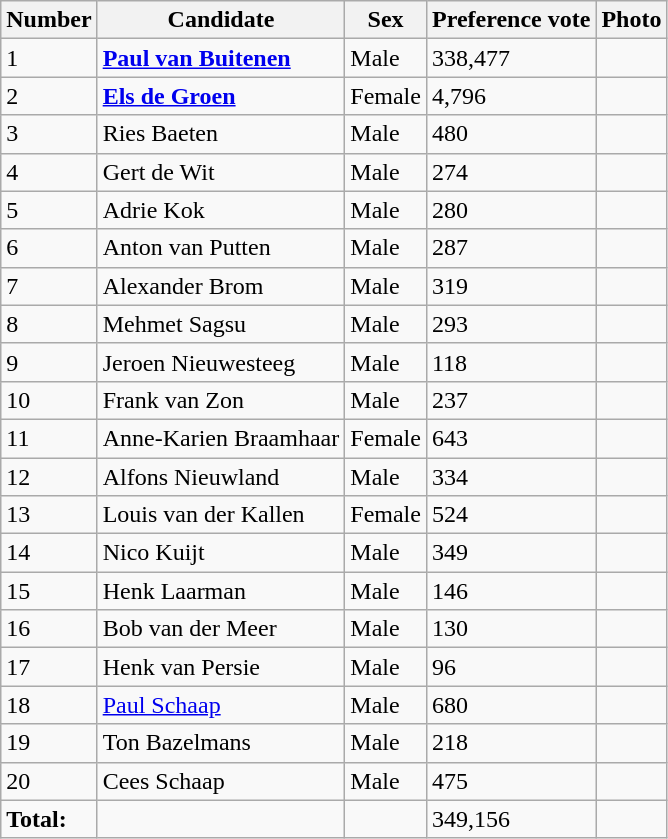<table class="wikitable vatop">
<tr>
<th>Number</th>
<th>Candidate</th>
<th>Sex</th>
<th>Preference vote</th>
<th>Photo</th>
</tr>
<tr>
<td>1</td>
<td><strong><a href='#'>Paul van Buitenen</a></strong></td>
<td>Male</td>
<td>338,477</td>
<td></td>
</tr>
<tr>
<td>2</td>
<td><strong><a href='#'>Els de Groen</a></strong></td>
<td>Female</td>
<td>4,796</td>
<td></td>
</tr>
<tr>
<td>3</td>
<td>Ries Baeten</td>
<td>Male</td>
<td>480</td>
<td></td>
</tr>
<tr>
<td>4</td>
<td>Gert de Wit</td>
<td>Male</td>
<td>274</td>
<td></td>
</tr>
<tr>
<td>5</td>
<td>Adrie Kok</td>
<td>Male</td>
<td>280</td>
<td></td>
</tr>
<tr>
<td>6</td>
<td>Anton van Putten</td>
<td>Male</td>
<td>287</td>
<td></td>
</tr>
<tr>
<td>7</td>
<td>Alexander Brom</td>
<td>Male</td>
<td>319</td>
<td></td>
</tr>
<tr>
<td>8</td>
<td>Mehmet Sagsu</td>
<td>Male</td>
<td>293</td>
<td></td>
</tr>
<tr>
<td>9</td>
<td>Jeroen Nieuwesteeg</td>
<td>Male</td>
<td>118</td>
<td></td>
</tr>
<tr>
<td>10</td>
<td>Frank van Zon</td>
<td>Male</td>
<td>237</td>
<td></td>
</tr>
<tr>
<td>11</td>
<td>Anne-Karien Braamhaar</td>
<td>Female</td>
<td>643</td>
<td></td>
</tr>
<tr>
<td>12</td>
<td>Alfons Nieuwland</td>
<td>Male</td>
<td>334</td>
<td></td>
</tr>
<tr>
<td>13</td>
<td>Louis van der Kallen</td>
<td>Female</td>
<td>524</td>
<td></td>
</tr>
<tr>
<td>14</td>
<td>Nico Kuijt</td>
<td>Male</td>
<td>349</td>
<td></td>
</tr>
<tr>
<td>15</td>
<td>Henk Laarman</td>
<td>Male</td>
<td>146</td>
<td></td>
</tr>
<tr>
<td>16</td>
<td>Bob van der Meer</td>
<td>Male</td>
<td>130</td>
<td></td>
</tr>
<tr>
<td>17</td>
<td>Henk van Persie</td>
<td>Male</td>
<td>96</td>
<td></td>
</tr>
<tr>
<td>18</td>
<td><a href='#'>Paul Schaap</a></td>
<td>Male</td>
<td>680</td>
<td></td>
</tr>
<tr>
<td>19</td>
<td>Ton Bazelmans</td>
<td>Male</td>
<td>218</td>
<td></td>
</tr>
<tr>
<td>20</td>
<td>Cees Schaap</td>
<td>Male</td>
<td>475</td>
<td></td>
</tr>
<tr>
<td><strong>Total:</strong></td>
<td></td>
<td></td>
<td>349,156</td>
<td></td>
</tr>
</table>
